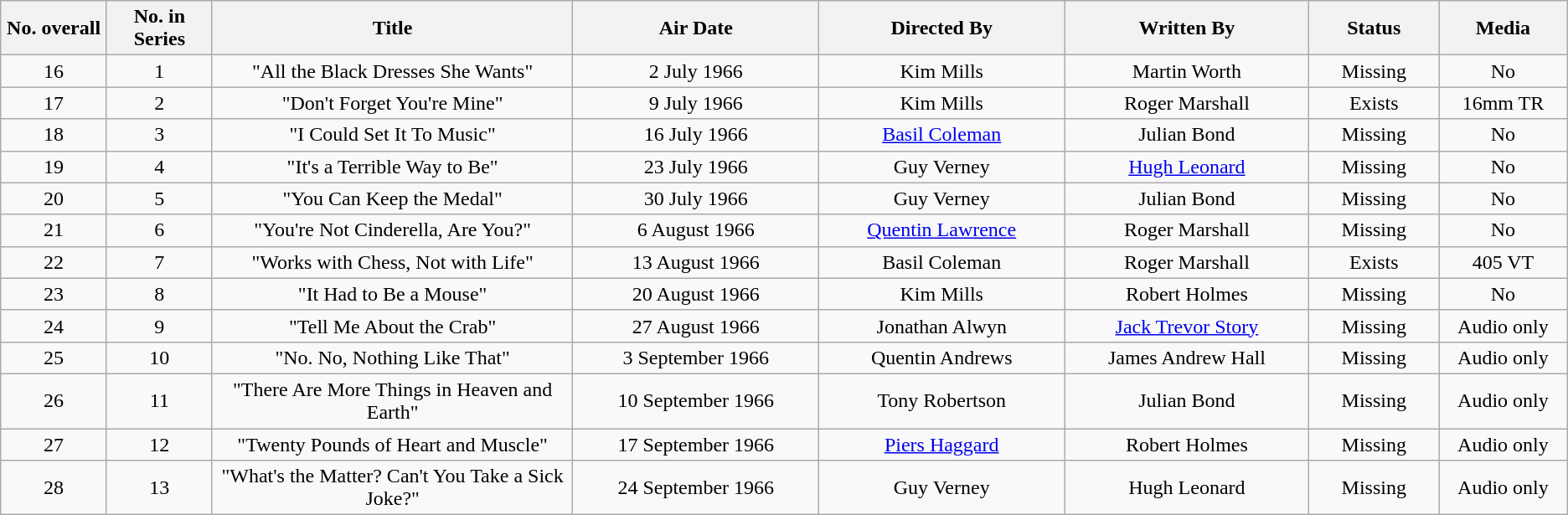<table class="wikitable" style="text-align: center">
<tr>
<th scope="col" style="width:80px;">No. overall</th>
<th scope="col" style="width:80px;">No. in Series</th>
<th scope="col" style="width:300px;">Title</th>
<th scope="col" style="width:200px;">Air Date</th>
<th scope="col" style="width:200px;">Directed By</th>
<th scope="col" style="width:200px;">Written By</th>
<th scope="col" style="width:100px;">Status</th>
<th scope="col" style="width:100px;">Media</th>
</tr>
<tr>
<td>16</td>
<td>1</td>
<td>"All the Black Dresses She Wants"</td>
<td>2 July 1966</td>
<td>Kim Mills</td>
<td>Martin Worth</td>
<td>Missing</td>
<td>No</td>
</tr>
<tr>
<td>17</td>
<td>2</td>
<td>"Don't Forget You're Mine"</td>
<td>9 July 1966</td>
<td>Kim Mills</td>
<td>Roger Marshall</td>
<td>Exists</td>
<td>16mm TR</td>
</tr>
<tr>
<td>18</td>
<td>3</td>
<td>"I Could Set It To Music"</td>
<td>16 July 1966</td>
<td><a href='#'>Basil Coleman</a></td>
<td>Julian Bond</td>
<td>Missing</td>
<td>No</td>
</tr>
<tr>
<td>19</td>
<td>4</td>
<td>"It's a Terrible Way to Be"</td>
<td>23 July 1966</td>
<td>Guy Verney</td>
<td><a href='#'>Hugh Leonard</a></td>
<td>Missing</td>
<td>No</td>
</tr>
<tr>
<td>20</td>
<td>5</td>
<td>"You Can Keep the Medal"</td>
<td>30 July 1966</td>
<td>Guy Verney</td>
<td>Julian Bond</td>
<td>Missing</td>
<td>No</td>
</tr>
<tr>
<td>21</td>
<td>6</td>
<td>"You're Not Cinderella, Are You?"</td>
<td>6 August 1966</td>
<td><a href='#'>Quentin Lawrence</a></td>
<td>Roger Marshall</td>
<td>Missing</td>
<td>No</td>
</tr>
<tr>
<td>22</td>
<td>7</td>
<td>"Works with Chess, Not with Life"</td>
<td>13 August 1966</td>
<td>Basil Coleman</td>
<td>Roger Marshall</td>
<td>Exists</td>
<td>405 VT</td>
</tr>
<tr>
<td>23</td>
<td>8</td>
<td>"It Had to Be a Mouse"</td>
<td>20 August 1966</td>
<td>Kim Mills</td>
<td>Robert Holmes</td>
<td>Missing</td>
<td>No</td>
</tr>
<tr>
<td>24</td>
<td>9</td>
<td>"Tell Me About the Crab"</td>
<td>27 August 1966</td>
<td>Jonathan Alwyn</td>
<td><a href='#'>Jack Trevor Story</a></td>
<td>Missing</td>
<td>Audio only</td>
</tr>
<tr>
<td>25</td>
<td>10</td>
<td>"No. No, Nothing Like That"</td>
<td>3 September 1966</td>
<td>Quentin Andrews</td>
<td>James Andrew Hall</td>
<td>Missing</td>
<td>Audio only</td>
</tr>
<tr>
<td>26</td>
<td>11</td>
<td>"There Are More Things in Heaven and Earth"</td>
<td>10 September 1966</td>
<td>Tony Robertson</td>
<td>Julian Bond</td>
<td>Missing</td>
<td>Audio only</td>
</tr>
<tr>
<td>27</td>
<td>12</td>
<td>"Twenty Pounds of Heart and Muscle"</td>
<td>17 September 1966</td>
<td><a href='#'>Piers Haggard</a></td>
<td>Robert Holmes</td>
<td>Missing</td>
<td>Audio only</td>
</tr>
<tr>
<td>28</td>
<td>13</td>
<td>"What's the Matter? Can't You Take a Sick Joke?"</td>
<td>24 September 1966</td>
<td>Guy Verney</td>
<td>Hugh Leonard</td>
<td>Missing</td>
<td>Audio only</td>
</tr>
</table>
